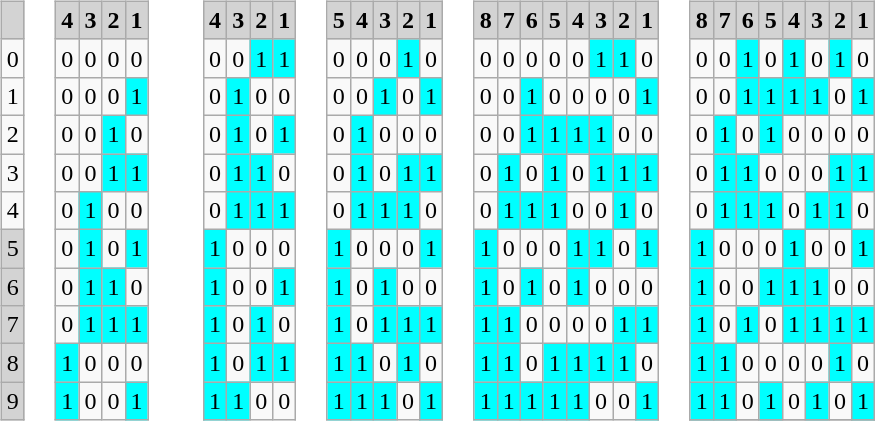<table>
<tr>
<td><br><table class="wikitable" style="text-align:center;">
<tr>
<th style="background:lightgray"> </th>
</tr>
<tr>
<td>0</td>
</tr>
<tr>
<td>1</td>
</tr>
<tr>
<td>2</td>
</tr>
<tr>
<td>3</td>
</tr>
<tr>
<td>4</td>
</tr>
<tr>
<td style="background:lightgray">5</td>
</tr>
<tr>
<td style="background:lightgray">6</td>
</tr>
<tr>
<td style="background:lightgray">7</td>
</tr>
<tr>
<td style="background:lightgray">8</td>
</tr>
<tr>
<td style="background:lightgray">9</td>
</tr>
</table>
</td>
<td><br><table class="wikitable" style="text-align:center;">
<tr>
<th style="background:lightgray">4</th>
<th style="background:lightgray">3</th>
<th style="background:lightgray">2</th>
<th style="background:lightgray">1</th>
</tr>
<tr>
<td>0</td>
<td>0</td>
<td>0</td>
<td>0</td>
</tr>
<tr>
<td>0</td>
<td>0</td>
<td>0</td>
<td style="background:#0FF">1</td>
</tr>
<tr>
<td>0</td>
<td>0</td>
<td style="background:#0FF">1</td>
<td>0</td>
</tr>
<tr>
<td>0</td>
<td>0</td>
<td style="background:#0FF">1</td>
<td style="background:#0FF">1</td>
</tr>
<tr>
<td>0</td>
<td style="background:#0FF">1</td>
<td>0</td>
<td>0</td>
</tr>
<tr>
<td>0</td>
<td style="background:#0FF">1</td>
<td>0</td>
<td style="background:#0FF">1</td>
</tr>
<tr>
<td>0</td>
<td style="background:#0FF">1</td>
<td style="background:#0FF">1</td>
<td>0</td>
</tr>
<tr>
<td>0</td>
<td style="background:#0FF">1</td>
<td style="background:#0FF">1</td>
<td style="background:#0FF">1</td>
</tr>
<tr>
<td style="background:#0FF">1</td>
<td>0</td>
<td>0</td>
<td>0</td>
</tr>
<tr>
<td style="background:#0FF">1</td>
<td>0</td>
<td>0</td>
<td style="background:#0FF">1</td>
</tr>
</table>
</td>
<td></td>
<td></td>
<td></td>
<td></td>
<td><br><table class="wikitable" style="text-align:center;">
<tr>
<th style="background:lightgray">4</th>
<th style="background:lightgray">3</th>
<th style="background:lightgray">2</th>
<th style="background:lightgray">1</th>
</tr>
<tr>
<td>0</td>
<td>0</td>
<td style="background:#0FF">1</td>
<td style="background:#0FF">1</td>
</tr>
<tr>
<td>0</td>
<td style="background:#0FF">1</td>
<td>0</td>
<td>0</td>
</tr>
<tr>
<td>0</td>
<td style="background:#0FF">1</td>
<td>0</td>
<td style="background:#0FF">1</td>
</tr>
<tr>
<td>0</td>
<td style="background:#0FF">1</td>
<td style="background:#0FF">1</td>
<td>0</td>
</tr>
<tr>
<td>0</td>
<td style="background:#0FF">1</td>
<td style="background:#0FF">1</td>
<td style="background:#0FF">1</td>
</tr>
<tr>
<td style="background:#0FF">1</td>
<td>0</td>
<td>0</td>
<td>0</td>
</tr>
<tr>
<td style="background:#0FF">1</td>
<td>0</td>
<td>0</td>
<td style="background:#0FF">1</td>
</tr>
<tr>
<td style="background:#0FF">1</td>
<td>0</td>
<td style="background:#0FF">1</td>
<td>0</td>
</tr>
<tr>
<td style="background:#0FF">1</td>
<td>0</td>
<td style="background:#0FF">1</td>
<td style="background:#0FF">1</td>
</tr>
<tr>
<td style="background:#0FF">1</td>
<td style="background:#0FF">1</td>
<td>0</td>
<td>0</td>
</tr>
</table>
</td>
<td><br><table class="wikitable" style="text-align:center;">
<tr>
<th style="background:lightgray">5</th>
<th style="background:lightgray">4</th>
<th style="background:lightgray">3</th>
<th style="background:lightgray">2</th>
<th style="background:lightgray">1</th>
</tr>
<tr>
<td>0</td>
<td>0</td>
<td>0</td>
<td style="background:#0FF">1</td>
<td>0</td>
</tr>
<tr>
<td>0</td>
<td>0</td>
<td style="background:#0FF">1</td>
<td>0</td>
<td style="background:#0FF">1</td>
</tr>
<tr>
<td>0</td>
<td style="background:#0FF">1</td>
<td>0</td>
<td>0</td>
<td>0</td>
</tr>
<tr>
<td>0</td>
<td style="background:#0FF">1</td>
<td>0</td>
<td style="background:#0FF">1</td>
<td style="background:#0FF">1</td>
</tr>
<tr>
<td>0</td>
<td style="background:#0FF">1</td>
<td style="background:#0FF">1</td>
<td style="background:#0FF">1</td>
<td>0</td>
</tr>
<tr>
<td style="background:#0FF">1</td>
<td>0</td>
<td>0</td>
<td>0</td>
<td style="background:#0FF">1</td>
</tr>
<tr>
<td style="background:#0FF">1</td>
<td>0</td>
<td style="background:#0FF">1</td>
<td>0</td>
<td>0</td>
</tr>
<tr>
<td style="background:#0FF">1</td>
<td>0</td>
<td style="background:#0FF">1</td>
<td style="background:#0FF">1</td>
<td style="background:#0FF">1</td>
</tr>
<tr>
<td style="background:#0FF">1</td>
<td style="background:#0FF">1</td>
<td>0</td>
<td style="background:#0FF">1</td>
<td>0</td>
</tr>
<tr>
<td style="background:#0FF">1</td>
<td style="background:#0FF">1</td>
<td style="background:#0FF">1</td>
<td>0</td>
<td style="background:#0FF">1</td>
</tr>
</table>
</td>
<td><br><table class="wikitable" style="text-align:center;">
<tr>
<th style="background:lightgray">8</th>
<th style="background:lightgray">7</th>
<th style="background:lightgray">6</th>
<th style="background:lightgray">5</th>
<th style="background:lightgray">4</th>
<th style="background:lightgray">3</th>
<th style="background:lightgray">2</th>
<th style="background:lightgray">1</th>
</tr>
<tr>
<td>0</td>
<td>0</td>
<td>0</td>
<td>0</td>
<td>0</td>
<td style="background:#0FF">1</td>
<td style="background:#0FF">1</td>
<td>0</td>
</tr>
<tr>
<td>0</td>
<td>0</td>
<td style="background:#0FF">1</td>
<td>0</td>
<td>0</td>
<td>0</td>
<td>0</td>
<td style="background:#0FF">1</td>
</tr>
<tr>
<td>0</td>
<td>0</td>
<td style="background:#0FF">1</td>
<td style="background:#0FF">1</td>
<td style="background:#0FF">1</td>
<td style="background:#0FF">1</td>
<td>0</td>
<td>0</td>
</tr>
<tr>
<td>0</td>
<td style="background:#0FF">1</td>
<td>0</td>
<td style="background:#0FF">1</td>
<td>0</td>
<td style="background:#0FF">1</td>
<td style="background:#0FF">1</td>
<td style="background:#0FF">1</td>
</tr>
<tr>
<td>0</td>
<td style="background:#0FF">1</td>
<td style="background:#0FF">1</td>
<td style="background:#0FF">1</td>
<td>0</td>
<td>0</td>
<td style="background:#0FF">1</td>
<td>0</td>
</tr>
<tr>
<td style="background:#0FF">1</td>
<td>0</td>
<td>0</td>
<td>0</td>
<td style="background:#0FF">1</td>
<td style="background:#0FF">1</td>
<td>0</td>
<td style="background:#0FF">1</td>
</tr>
<tr>
<td style="background:#0FF">1</td>
<td>0</td>
<td style="background:#0FF">1</td>
<td>0</td>
<td style="background:#0FF">1</td>
<td>0</td>
<td>0</td>
<td>0</td>
</tr>
<tr>
<td style="background:#0FF">1</td>
<td style="background:#0FF">1</td>
<td>0</td>
<td>0</td>
<td>0</td>
<td>0</td>
<td style="background:#0FF">1</td>
<td style="background:#0FF">1</td>
</tr>
<tr>
<td style="background:#0FF">1</td>
<td style="background:#0FF">1</td>
<td>0</td>
<td style="background:#0FF">1</td>
<td style="background:#0FF">1</td>
<td style="background:#0FF">1</td>
<td style="background:#0FF">1</td>
<td>0</td>
</tr>
<tr>
<td style="background:#0FF">1</td>
<td style="background:#0FF">1</td>
<td style="background:#0FF">1</td>
<td style="background:#0FF">1</td>
<td style="background:#0FF">1</td>
<td>0</td>
<td>0</td>
<td style="background:#0FF">1</td>
</tr>
</table>
</td>
<td><br><table class="wikitable" style="text-align:center;">
<tr>
<th style="background:lightgray">8</th>
<th style="background:lightgray">7</th>
<th style="background:lightgray">6</th>
<th style="background:lightgray">5</th>
<th style="background:lightgray">4</th>
<th style="background:lightgray">3</th>
<th style="background:lightgray">2</th>
<th style="background:lightgray">1</th>
</tr>
<tr>
<td>0</td>
<td>0</td>
<td style="background:#0FF">1</td>
<td>0</td>
<td style="background:#0FF">1</td>
<td>0</td>
<td style="background:#0FF">1</td>
<td>0</td>
</tr>
<tr>
<td>0</td>
<td>0</td>
<td style="background:#0FF">1</td>
<td style="background:#0FF">1</td>
<td style="background:#0FF">1</td>
<td style="background:#0FF">1</td>
<td>0</td>
<td style="background:#0FF">1</td>
</tr>
<tr>
<td>0</td>
<td style="background:#0FF">1</td>
<td>0</td>
<td style="background:#0FF">1</td>
<td>0</td>
<td>0</td>
<td>0</td>
<td>0</td>
</tr>
<tr>
<td>0</td>
<td style="background:#0FF">1</td>
<td style="background:#0FF">1</td>
<td>0</td>
<td>0</td>
<td>0</td>
<td style="background:#0FF">1</td>
<td style="background:#0FF">1</td>
</tr>
<tr>
<td>0</td>
<td style="background:#0FF">1</td>
<td style="background:#0FF">1</td>
<td style="background:#0FF">1</td>
<td>0</td>
<td style="background:#0FF">1</td>
<td style="background:#0FF">1</td>
<td>0</td>
</tr>
<tr>
<td style="background:#0FF">1</td>
<td>0</td>
<td>0</td>
<td>0</td>
<td style="background:#0FF">1</td>
<td>0</td>
<td>0</td>
<td style="background:#0FF">1</td>
</tr>
<tr>
<td style="background:#0FF">1</td>
<td>0</td>
<td>0</td>
<td style="background:#0FF">1</td>
<td style="background:#0FF">1</td>
<td style="background:#0FF">1</td>
<td>0</td>
<td>0</td>
</tr>
<tr>
<td style="background:#0FF">1</td>
<td>0</td>
<td style="background:#0FF">1</td>
<td>0</td>
<td style="background:#0FF">1</td>
<td style="background:#0FF">1</td>
<td style="background:#0FF">1</td>
<td style="background:#0FF">1</td>
</tr>
<tr>
<td style="background:#0FF">1</td>
<td style="background:#0FF">1</td>
<td>0</td>
<td>0</td>
<td>0</td>
<td>0</td>
<td style="background:#0FF">1</td>
<td>0</td>
</tr>
<tr>
<td style="background:#0FF">1</td>
<td style="background:#0FF">1</td>
<td>0</td>
<td style="background:#0FF">1</td>
<td>0</td>
<td style="background:#0FF">1</td>
<td>0</td>
<td style="background:#0FF">1</td>
</tr>
<tr>
</tr>
</table>
</td>
<td></td>
</tr>
</table>
